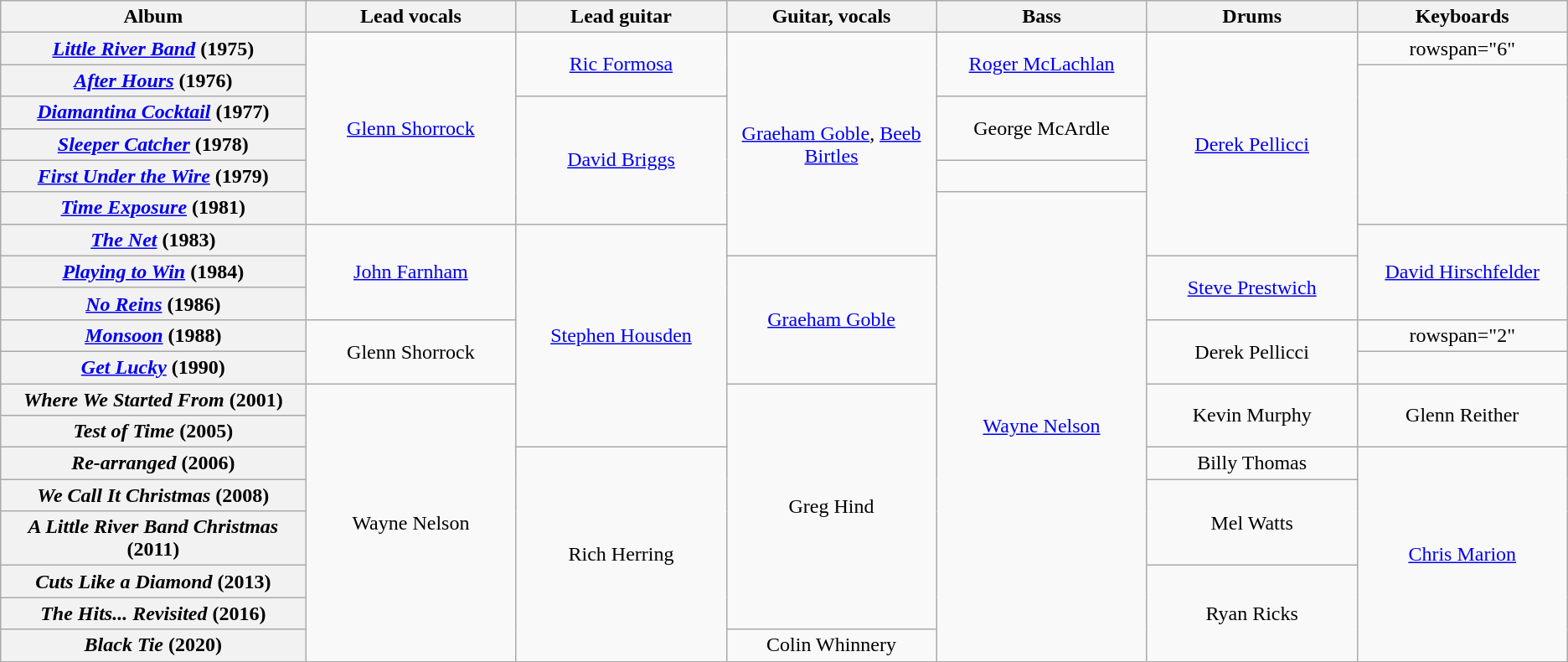<table class="wikitable plainrowheaders" style="text-align:center;">
<tr>
<th scope="col">Album</th>
<th scope="col" style="width:10em;">Lead vocals</th>
<th scope="col" style="width:10em;">Lead guitar</th>
<th scope="col" style="width:10em;">Guitar, vocals</th>
<th scope="col" style="width:10em;">Bass</th>
<th scope="col" style="width:10em;">Drums</th>
<th scope="col" style="width:10em;">Keyboards</th>
</tr>
<tr>
<th scope="row"><em><a href='#'>Little River Band</a></em> (1975)</th>
<td rowspan="6"><a href='#'>Glenn Shorrock</a></td>
<td rowspan="2"><a href='#'>Ric Formosa</a></td>
<td rowspan="7"><a href='#'>Graeham Goble</a>, <a href='#'>Beeb Birtles</a></td>
<td rowspan="2"><a href='#'>Roger McLachlan</a></td>
<td rowspan="7"><a href='#'>Derek Pellicci</a></td>
<td>rowspan="6" </td>
</tr>
<tr>
<th scope="row"><em><a href='#'>After Hours</a></em> (1976)</th>
</tr>
<tr>
<th scope="row"><em><a href='#'>Diamantina Cocktail</a></em> (1977)</th>
<td rowspan="4"><a href='#'>David Briggs</a></td>
<td rowspan="2">George McArdle</td>
</tr>
<tr>
<th scope="row"><em><a href='#'>Sleeper Catcher</a></em> (1978)</th>
</tr>
<tr>
<th scope="row"><em><a href='#'>First Under the Wire</a></em> (1979)</th>
<td></td>
</tr>
<tr>
<th scope="row"><em><a href='#'>Time Exposure</a></em> (1981)</th>
<td rowspan="14"><a href='#'>Wayne Nelson</a></td>
</tr>
<tr>
<th scope="row"><em><a href='#'>The Net</a></em> (1983)</th>
<td rowspan="3"><a href='#'>John Farnham</a></td>
<td rowspan="7"><a href='#'>Stephen Housden</a></td>
<td rowspan="3"><a href='#'>David Hirschfelder</a></td>
</tr>
<tr>
<th scope="row"><em><a href='#'>Playing to Win</a></em> (1984)</th>
<td rowspan="4"><a href='#'>Graeham Goble</a></td>
<td rowspan="2"><a href='#'>Steve Prestwich</a></td>
</tr>
<tr>
<th scope="row"><em><a href='#'>No Reins</a></em> (1986)</th>
</tr>
<tr>
<th scope="row"><em><a href='#'>Monsoon</a></em> (1988)</th>
<td rowspan="2">Glenn Shorrock</td>
<td rowspan="2">Derek Pellicci</td>
<td>rowspan="2" </td>
</tr>
<tr>
<th scope="row"><em><a href='#'>Get Lucky</a></em> (1990)</th>
</tr>
<tr>
<th scope="row"><em>Where We Started From</em> (2001)</th>
<td rowspan="8">Wayne Nelson</td>
<td rowspan="7">Greg Hind</td>
<td rowspan="2">Kevin Murphy</td>
<td rowspan="2">Glenn Reither</td>
</tr>
<tr>
<th scope="row"><em>Test of Time</em> (2005)</th>
</tr>
<tr>
<th scope="row"><em>Re-arranged</em> (2006)</th>
<td rowspan="6">Rich Herring</td>
<td>Billy Thomas</td>
<td rowspan="6"><a href='#'>Chris Marion</a></td>
</tr>
<tr>
<th scope="row"><em>We Call It Christmas</em> (2008)</th>
<td rowspan="2">Mel Watts</td>
</tr>
<tr>
<th scope="row"><em>A Little River Band Christmas</em> (2011)</th>
</tr>
<tr>
<th scope="row"><em>Cuts Like a Diamond</em> (2013)</th>
<td rowspan="3">Ryan Ricks</td>
</tr>
<tr>
<th scope="row"><em>The Hits... Revisited</em> (2016)</th>
</tr>
<tr>
<th scope="row"><em>Black Tie</em> (2020)</th>
<td>Colin Whinnery</td>
</tr>
</table>
